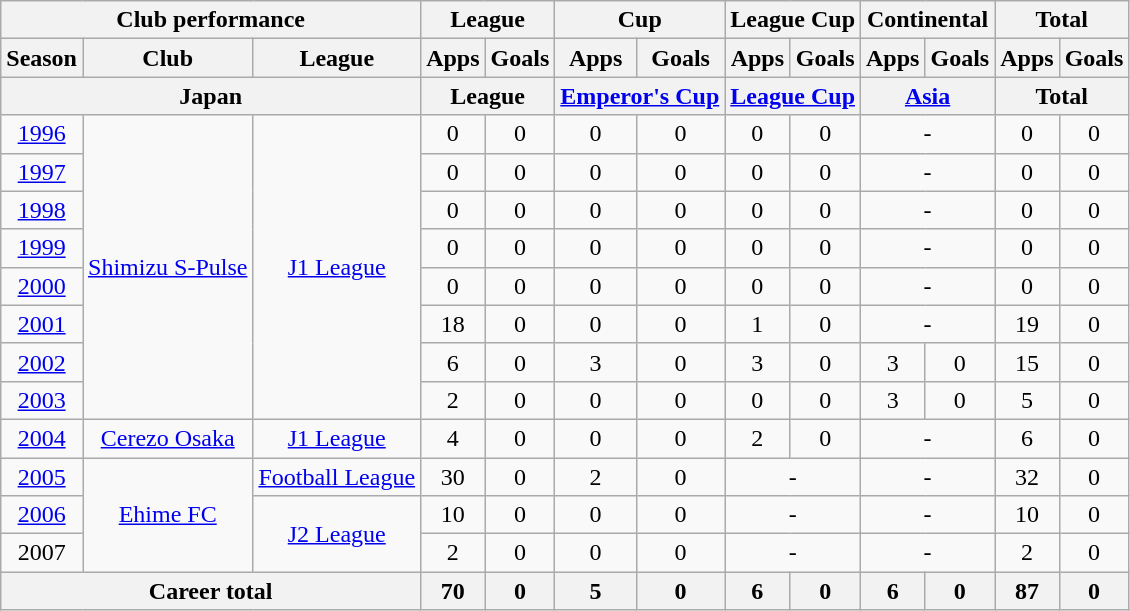<table class="wikitable" style="text-align:center">
<tr>
<th colspan=3>Club performance</th>
<th colspan=2>League</th>
<th colspan=2>Cup</th>
<th colspan=2>League Cup</th>
<th colspan=2>Continental</th>
<th colspan=2>Total</th>
</tr>
<tr>
<th>Season</th>
<th>Club</th>
<th>League</th>
<th>Apps</th>
<th>Goals</th>
<th>Apps</th>
<th>Goals</th>
<th>Apps</th>
<th>Goals</th>
<th>Apps</th>
<th>Goals</th>
<th>Apps</th>
<th>Goals</th>
</tr>
<tr>
<th colspan=3>Japan</th>
<th colspan=2>League</th>
<th colspan=2><a href='#'>Emperor's Cup</a></th>
<th colspan=2><a href='#'>League Cup</a></th>
<th colspan=2><a href='#'>Asia</a></th>
<th colspan=2>Total</th>
</tr>
<tr>
<td><a href='#'>1996</a></td>
<td rowspan="8"><a href='#'>Shimizu S-Pulse</a></td>
<td rowspan="8"><a href='#'>J1 League</a></td>
<td>0</td>
<td>0</td>
<td>0</td>
<td>0</td>
<td>0</td>
<td>0</td>
<td colspan="2">-</td>
<td>0</td>
<td>0</td>
</tr>
<tr>
<td><a href='#'>1997</a></td>
<td>0</td>
<td>0</td>
<td>0</td>
<td>0</td>
<td>0</td>
<td>0</td>
<td colspan="2">-</td>
<td>0</td>
<td>0</td>
</tr>
<tr>
<td><a href='#'>1998</a></td>
<td>0</td>
<td>0</td>
<td>0</td>
<td>0</td>
<td>0</td>
<td>0</td>
<td colspan="2">-</td>
<td>0</td>
<td>0</td>
</tr>
<tr>
<td><a href='#'>1999</a></td>
<td>0</td>
<td>0</td>
<td>0</td>
<td>0</td>
<td>0</td>
<td>0</td>
<td colspan="2">-</td>
<td>0</td>
<td>0</td>
</tr>
<tr>
<td><a href='#'>2000</a></td>
<td>0</td>
<td>0</td>
<td>0</td>
<td>0</td>
<td>0</td>
<td>0</td>
<td colspan="2">-</td>
<td>0</td>
<td>0</td>
</tr>
<tr>
<td><a href='#'>2001</a></td>
<td>18</td>
<td>0</td>
<td>0</td>
<td>0</td>
<td>1</td>
<td>0</td>
<td colspan="2">-</td>
<td>19</td>
<td>0</td>
</tr>
<tr>
<td><a href='#'>2002</a></td>
<td>6</td>
<td>0</td>
<td>3</td>
<td>0</td>
<td>3</td>
<td>0</td>
<td>3</td>
<td>0</td>
<td>15</td>
<td>0</td>
</tr>
<tr>
<td><a href='#'>2003</a></td>
<td>2</td>
<td>0</td>
<td>0</td>
<td>0</td>
<td>0</td>
<td>0</td>
<td>3</td>
<td>0</td>
<td>5</td>
<td>0</td>
</tr>
<tr>
<td><a href='#'>2004</a></td>
<td><a href='#'>Cerezo Osaka</a></td>
<td><a href='#'>J1 League</a></td>
<td>4</td>
<td>0</td>
<td>0</td>
<td>0</td>
<td>2</td>
<td>0</td>
<td colspan="2">-</td>
<td>6</td>
<td>0</td>
</tr>
<tr>
<td><a href='#'>2005</a></td>
<td rowspan="3"><a href='#'>Ehime FC</a></td>
<td><a href='#'>Football League</a></td>
<td>30</td>
<td>0</td>
<td>2</td>
<td>0</td>
<td colspan="2">-</td>
<td colspan="2">-</td>
<td>32</td>
<td>0</td>
</tr>
<tr>
<td><a href='#'>2006</a></td>
<td rowspan="2"><a href='#'>J2 League</a></td>
<td>10</td>
<td>0</td>
<td>0</td>
<td>0</td>
<td colspan="2">-</td>
<td colspan="2">-</td>
<td>10</td>
<td>0</td>
</tr>
<tr>
<td>2007</td>
<td>2</td>
<td>0</td>
<td>0</td>
<td>0</td>
<td colspan="2">-</td>
<td colspan="2">-</td>
<td>2</td>
<td>0</td>
</tr>
<tr>
<th colspan=3>Career total</th>
<th>70</th>
<th>0</th>
<th>5</th>
<th>0</th>
<th>6</th>
<th>0</th>
<th>6</th>
<th>0</th>
<th>87</th>
<th>0</th>
</tr>
</table>
